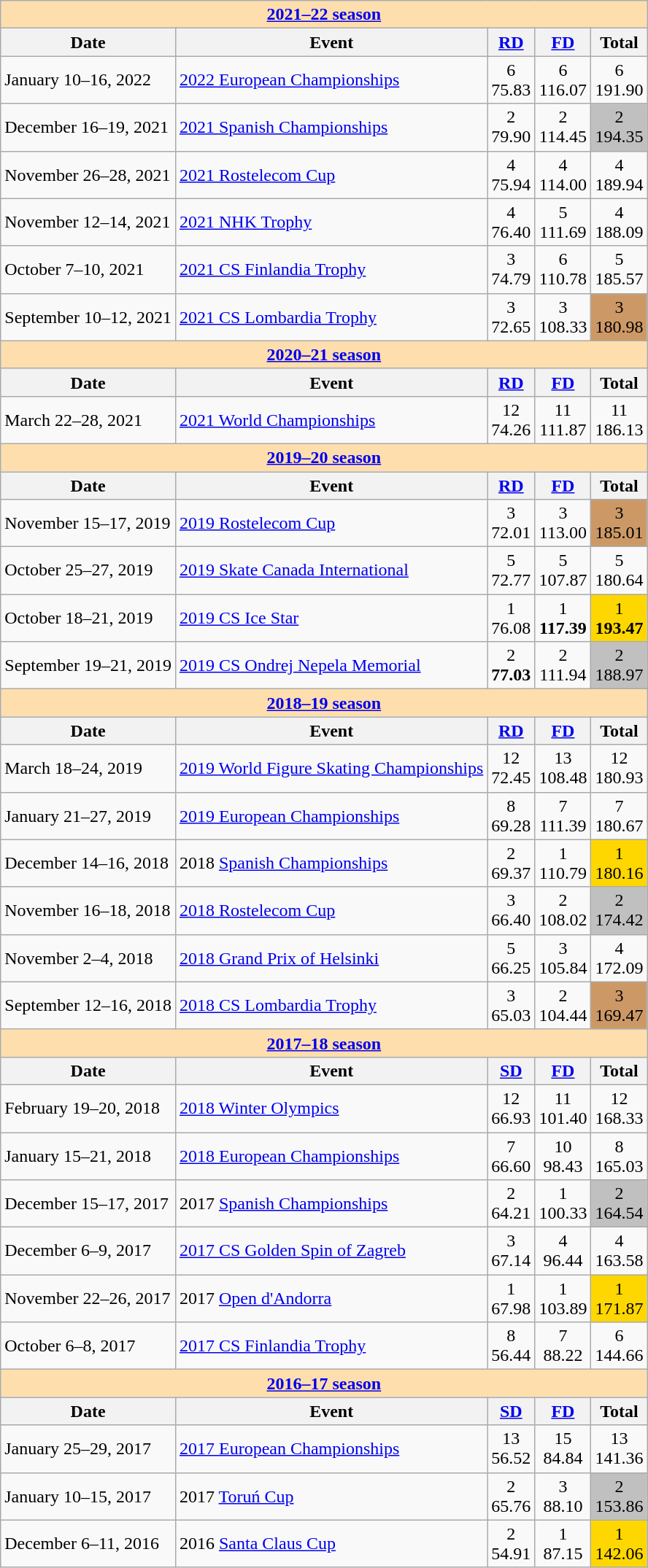<table class="wikitable">
<tr>
<th style="background-color: #ffdead; " colspan=5 align=center><a href='#'>2021–22 season</a></th>
</tr>
<tr>
<th>Date</th>
<th>Event</th>
<th><a href='#'>RD</a></th>
<th><a href='#'>FD</a></th>
<th>Total</th>
</tr>
<tr>
<td>January 10–16, 2022</td>
<td><a href='#'>2022 European Championships</a></td>
<td align=center>6 <br> 75.83</td>
<td align=center>6 <br> 116.07</td>
<td align=center>6 <br> 191.90</td>
</tr>
<tr>
<td>December 16–19, 2021</td>
<td><a href='#'>2021 Spanish Championships</a></td>
<td align=center>2 <br> 79.90</td>
<td align=center>2 <br> 114.45</td>
<td align=center bgcolor=silver>2 <br> 194.35</td>
</tr>
<tr>
<td>November 26–28, 2021</td>
<td><a href='#'>2021 Rostelecom Cup</a></td>
<td align=center>4 <br> 75.94</td>
<td align=center>4 <br> 114.00</td>
<td align=center>4 <br> 189.94</td>
</tr>
<tr>
<td>November 12–14, 2021</td>
<td><a href='#'>2021 NHK Trophy</a></td>
<td align=center>4 <br> 76.40</td>
<td align=center>5 <br> 111.69</td>
<td align=center>4 <br> 188.09</td>
</tr>
<tr>
<td>October 7–10, 2021</td>
<td><a href='#'>2021 CS Finlandia Trophy</a></td>
<td align=center>3 <br> 74.79</td>
<td align=center>6 <br> 110.78</td>
<td align=center>5 <br> 185.57</td>
</tr>
<tr>
<td>September 10–12, 2021</td>
<td><a href='#'>2021 CS Lombardia Trophy</a></td>
<td align=center>3 <br> 72.65</td>
<td align=center>3 <br> 108.33</td>
<td align=center bgcolor=cc9966>3 <br> 180.98</td>
</tr>
<tr>
<th style="background-color: #ffdead; " colspan=5 align=center><a href='#'>2020–21 season</a></th>
</tr>
<tr>
<th>Date</th>
<th>Event</th>
<th><a href='#'>RD</a></th>
<th><a href='#'>FD</a></th>
<th>Total</th>
</tr>
<tr>
<td>March 22–28, 2021</td>
<td><a href='#'>2021 World Championships</a></td>
<td align=center>12 <br> 74.26</td>
<td align=center>11 <br> 111.87</td>
<td align=center>11 <br> 186.13</td>
</tr>
<tr>
<th style="background-color: #ffdead; " colspan=5 align=center><a href='#'>2019–20 season</a></th>
</tr>
<tr>
<th>Date</th>
<th>Event</th>
<th><a href='#'>RD</a></th>
<th><a href='#'>FD</a></th>
<th>Total</th>
</tr>
<tr>
<td>November 15–17, 2019</td>
<td><a href='#'>2019 Rostelecom Cup</a></td>
<td align=center>3 <br> 72.01</td>
<td align=center>3 <br> 113.00</td>
<td align=center bgcolor=cc9966>3 <br> 185.01</td>
</tr>
<tr>
<td>October 25–27, 2019</td>
<td><a href='#'>2019 Skate Canada International</a></td>
<td align=center>5 <br> 72.77</td>
<td align=center>5 <br> 107.87</td>
<td align=center>5 <br> 180.64</td>
</tr>
<tr>
<td>October 18–21, 2019</td>
<td><a href='#'>2019 CS Ice Star</a></td>
<td align=center>1 <br> 76.08</td>
<td align=center>1 <br> <strong>117.39</strong></td>
<td align=center bgcolor=gold>1 <br> <strong>193.47</strong></td>
</tr>
<tr>
<td>September 19–21, 2019</td>
<td><a href='#'>2019 CS Ondrej Nepela Memorial</a></td>
<td align=center>2 <br> <strong>77.03</strong></td>
<td align=center>2 <br> 111.94</td>
<td align=center bgcolor=silver>2 <br> 188.97</td>
</tr>
<tr>
<th style="background-color: #ffdead; " colspan=5 align=center><a href='#'>2018–19 season</a></th>
</tr>
<tr>
<th>Date</th>
<th>Event</th>
<th><a href='#'>RD</a></th>
<th><a href='#'>FD</a></th>
<th>Total</th>
</tr>
<tr>
<td>March 18–24, 2019</td>
<td><a href='#'>2019 World Figure Skating Championships</a></td>
<td align=center>12 <br> 72.45</td>
<td align=center>13 <br> 108.48</td>
<td align=center>12 <br> 180.93</td>
</tr>
<tr>
<td>January 21–27, 2019</td>
<td><a href='#'>2019 European Championships</a></td>
<td align=center>8 <br> 69.28</td>
<td align=center>7 <br> 111.39</td>
<td align=center>7 <br> 180.67</td>
</tr>
<tr>
<td>December 14–16, 2018</td>
<td>2018 <a href='#'>Spanish Championships</a></td>
<td align=center>2 <br> 69.37</td>
<td align=center>1 <br> 110.79</td>
<td align=center bgcolor=gold>1 <br> 180.16</td>
</tr>
<tr>
<td>November 16–18, 2018</td>
<td><a href='#'>2018 Rostelecom Cup</a></td>
<td align=center>3 <br> 66.40</td>
<td align=center>2 <br> 108.02</td>
<td align=center bgcolor=silver>2 <br> 174.42</td>
</tr>
<tr>
<td>November 2–4, 2018</td>
<td><a href='#'>2018 Grand Prix of Helsinki</a></td>
<td align=center>5 <br> 66.25</td>
<td align=center>3 <br> 105.84</td>
<td align=center>4 <br> 172.09</td>
</tr>
<tr>
<td>September 12–16, 2018</td>
<td><a href='#'>2018 CS Lombardia Trophy</a></td>
<td align=center>3 <br> 65.03</td>
<td align=center>2 <br> 104.44</td>
<td align=center bgcolor=cc9966>3 <br> 169.47</td>
</tr>
<tr>
<th style="background-color: #ffdead; " colspan=5 align=center><a href='#'>2017–18 season</a></th>
</tr>
<tr>
<th>Date</th>
<th>Event</th>
<th><a href='#'>SD</a></th>
<th><a href='#'>FD</a></th>
<th>Total</th>
</tr>
<tr>
<td>February 19–20, 2018</td>
<td><a href='#'>2018 Winter Olympics</a></td>
<td align=center>12 <br> 66.93</td>
<td align=center>11 <br> 101.40</td>
<td align=center>12 <br> 168.33</td>
</tr>
<tr>
<td>January 15–21, 2018</td>
<td><a href='#'>2018 European Championships</a></td>
<td align=center>7 <br> 66.60</td>
<td align=center>10 <br> 98.43</td>
<td align=center>8 <br> 165.03</td>
</tr>
<tr>
<td>December 15–17, 2017</td>
<td>2017 <a href='#'>Spanish Championships</a></td>
<td align=center>2 <br> 64.21</td>
<td align=center>1 <br> 100.33</td>
<td align=center bgcolor=Silver>2 <br> 164.54</td>
</tr>
<tr>
<td>December 6–9, 2017</td>
<td><a href='#'>2017 CS Golden Spin of Zagreb</a></td>
<td align=center>3 <br> 67.14</td>
<td align=center>4 <br> 96.44</td>
<td align=center>4 <br> 163.58</td>
</tr>
<tr>
<td>November 22–26, 2017</td>
<td>2017 <a href='#'>Open d'Andorra</a></td>
<td align=center>1 <br> 67.98</td>
<td align=center>1 <br> 103.89</td>
<td align=center bgcolor=Gold>1 <br> 171.87</td>
</tr>
<tr>
<td>October 6–8, 2017</td>
<td><a href='#'>2017 CS Finlandia Trophy</a></td>
<td align=center>8 <br> 56.44</td>
<td align=center>7 <br> 88.22</td>
<td align=center>6 <br> 144.66</td>
</tr>
<tr>
<th style="background-color: #ffdead; " colspan=5 align=center><a href='#'>2016–17 season</a></th>
</tr>
<tr>
<th>Date</th>
<th>Event</th>
<th><a href='#'>SD</a></th>
<th><a href='#'>FD</a></th>
<th>Total</th>
</tr>
<tr>
<td>January 25–29, 2017</td>
<td><a href='#'>2017 European Championships</a></td>
<td align=center>13 <br> 56.52</td>
<td align=center>15 <br> 84.84</td>
<td align=center>13 <br> 141.36</td>
</tr>
<tr>
<td>January 10–15, 2017</td>
<td>2017 <a href='#'>Toruń Cup</a></td>
<td align=center>2 <br> 65.76</td>
<td align=center>3 <br> 88.10</td>
<td align=center bgcolor=Silver>2 <br> 153.86</td>
</tr>
<tr>
<td>December 6–11, 2016</td>
<td>2016 <a href='#'>Santa Claus Cup</a></td>
<td align=center>2 <br> 54.91</td>
<td align=center>1 <br> 87.15</td>
<td align=center bgcolor=Gold>1 <br> 142.06</td>
</tr>
</table>
